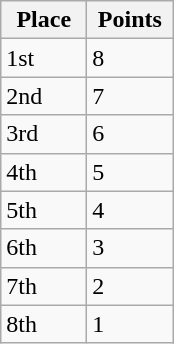<table class="wikitable">
<tr>
<th scope="col" width="50">Place</th>
<th scope="col" width="50">Points</th>
</tr>
<tr>
<td>1st</td>
<td>8</td>
</tr>
<tr>
<td>2nd</td>
<td>7</td>
</tr>
<tr>
<td>3rd</td>
<td>6</td>
</tr>
<tr>
<td>4th</td>
<td>5</td>
</tr>
<tr>
<td>5th</td>
<td>4</td>
</tr>
<tr>
<td>6th</td>
<td>3</td>
</tr>
<tr>
<td>7th</td>
<td>2</td>
</tr>
<tr>
<td>8th</td>
<td>1</td>
</tr>
</table>
